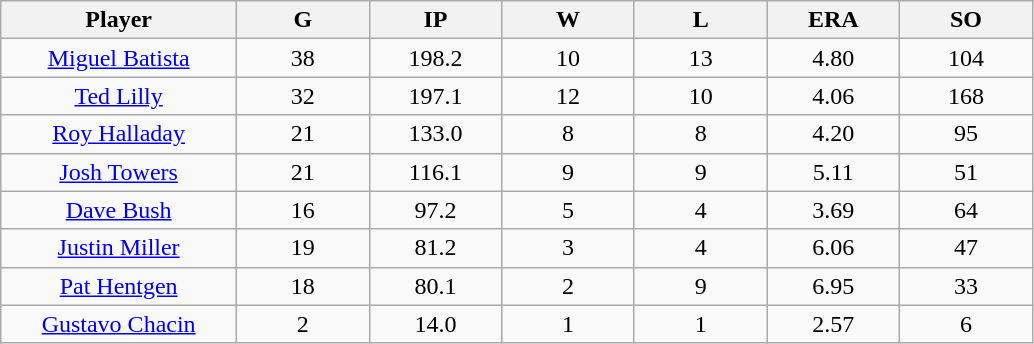<table class="wikitable sortable">
<tr>
<th bgcolor="#DDDDFF" width="16%">Player</th>
<th bgcolor="#DDDDFF" width="9%">G</th>
<th bgcolor="#DDDDFF" width="9%">IP</th>
<th bgcolor="#DDDDFF" width="9%">W</th>
<th bgcolor="#DDDDFF" width="9%">L</th>
<th bgcolor="#DDDDFF" width="9%">ERA</th>
<th bgcolor="#DDDDFF" width="9%">SO</th>
</tr>
<tr align="center">
<td><a href='#'>Miguel Batista</a></td>
<td>38</td>
<td>198.2</td>
<td>10</td>
<td>13</td>
<td>4.80</td>
<td>104</td>
</tr>
<tr align=center>
<td><a href='#'>Ted Lilly</a></td>
<td>32</td>
<td>197.1</td>
<td>12</td>
<td>10</td>
<td>4.06</td>
<td>168</td>
</tr>
<tr align=center>
<td><a href='#'>Roy Halladay</a></td>
<td>21</td>
<td>133.0</td>
<td>8</td>
<td>8</td>
<td>4.20</td>
<td>95</td>
</tr>
<tr align=center>
<td><a href='#'>Josh Towers</a></td>
<td>21</td>
<td>116.1</td>
<td>9</td>
<td>9</td>
<td>5.11</td>
<td>51</td>
</tr>
<tr align=center>
<td><a href='#'>Dave Bush</a></td>
<td>16</td>
<td>97.2</td>
<td>5</td>
<td>4</td>
<td>3.69</td>
<td>64</td>
</tr>
<tr align=center>
<td><a href='#'>Justin Miller</a></td>
<td>19</td>
<td>81.2</td>
<td>3</td>
<td>4</td>
<td>6.06</td>
<td>47</td>
</tr>
<tr align=center>
<td><a href='#'>Pat Hentgen</a></td>
<td>18</td>
<td>80.1</td>
<td>2</td>
<td>9</td>
<td>6.95</td>
<td>33</td>
</tr>
<tr align=center>
<td><a href='#'>Gustavo Chacin</a></td>
<td>2</td>
<td>14.0</td>
<td>1</td>
<td>1</td>
<td>2.57</td>
<td>6</td>
</tr>
</table>
